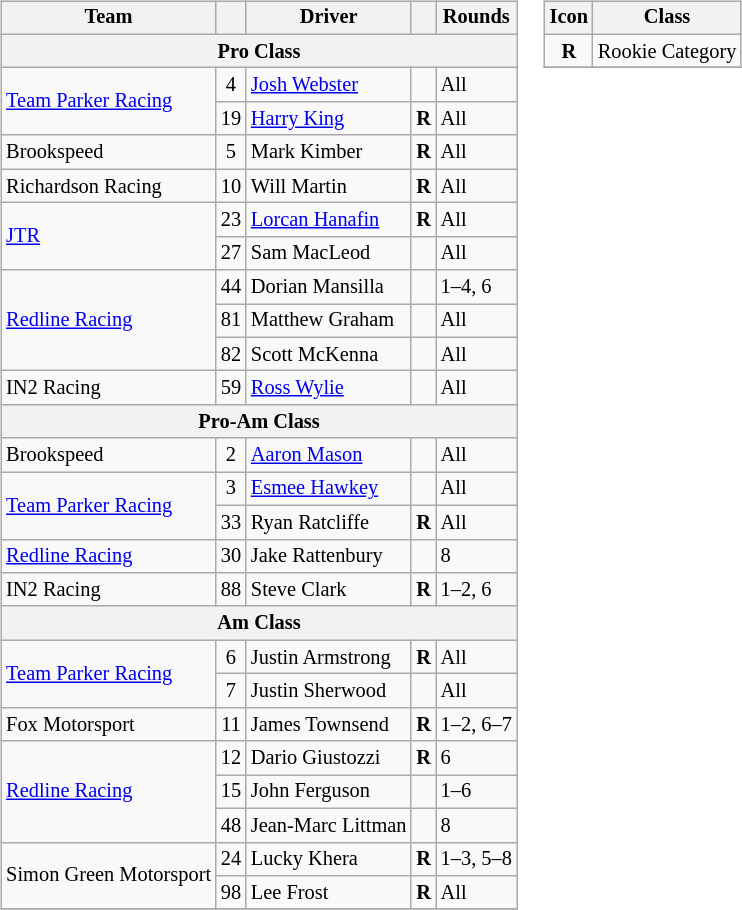<table>
<tr>
<td><br><table class="wikitable" style="font-size: 85%;">
<tr>
<th>Team</th>
<th></th>
<th>Driver</th>
<th></th>
<th>Rounds</th>
</tr>
<tr>
<th colspan=5>Pro Class</th>
</tr>
<tr>
<td rowspan=2><a href='#'>Team Parker Racing</a></td>
<td align=center>4</td>
<td> <a href='#'>Josh Webster</a></td>
<td></td>
<td>All</td>
</tr>
<tr>
<td align=center>19</td>
<td> <a href='#'>Harry King</a></td>
<td><strong><span>R</span></strong></td>
<td>All</td>
</tr>
<tr>
<td>Brookspeed</td>
<td align=center>5</td>
<td> Mark Kimber</td>
<td><strong><span>R</span></strong></td>
<td>All</td>
</tr>
<tr>
<td>Richardson Racing</td>
<td align=center>10</td>
<td> Will Martin</td>
<td><strong><span>R</span></strong></td>
<td>All</td>
</tr>
<tr>
<td rowspan=2><a href='#'>JTR</a></td>
<td align=center>23</td>
<td> <a href='#'>Lorcan Hanafin</a></td>
<td><strong><span>R</span></strong></td>
<td>All</td>
</tr>
<tr>
<td align=center>27</td>
<td> Sam MacLeod</td>
<td></td>
<td>All</td>
</tr>
<tr>
<td rowspan=3><a href='#'>Redline Racing</a></td>
<td align=center>44</td>
<td> Dorian Mansilla</td>
<td></td>
<td>1–4, 6</td>
</tr>
<tr>
<td align=center>81</td>
<td> Matthew Graham</td>
<td></td>
<td>All</td>
</tr>
<tr>
<td align=center>82</td>
<td> Scott McKenna</td>
<td></td>
<td>All</td>
</tr>
<tr>
<td>IN2 Racing</td>
<td align=center>59</td>
<td> <a href='#'>Ross Wylie</a></td>
<td></td>
<td>All</td>
</tr>
<tr>
<th colspan=5>Pro-Am Class</th>
</tr>
<tr>
<td>Brookspeed</td>
<td align=center>2</td>
<td> <a href='#'>Aaron Mason</a></td>
<td></td>
<td>All</td>
</tr>
<tr>
<td rowspan=2><a href='#'>Team Parker Racing</a></td>
<td align=center>3</td>
<td> <a href='#'>Esmee Hawkey</a></td>
<td></td>
<td>All</td>
</tr>
<tr>
<td align=center>33</td>
<td> Ryan Ratcliffe</td>
<td><strong><span>R</span></strong></td>
<td>All</td>
</tr>
<tr>
<td><a href='#'>Redline Racing</a></td>
<td align=center>30</td>
<td> Jake Rattenbury</td>
<td></td>
<td>8</td>
</tr>
<tr>
<td>IN2 Racing</td>
<td align=center>88</td>
<td> Steve Clark</td>
<td><strong><span>R</span></strong></td>
<td>1–2, 6</td>
</tr>
<tr>
<th colspan=5>Am Class</th>
</tr>
<tr>
<td rowspan=2><a href='#'>Team Parker Racing</a></td>
<td align=center>6</td>
<td> Justin Armstrong</td>
<td><strong><span>R</span></strong></td>
<td>All</td>
</tr>
<tr>
<td align=center>7</td>
<td> Justin Sherwood</td>
<td></td>
<td>All</td>
</tr>
<tr>
<td>Fox Motorsport</td>
<td align=center>11</td>
<td> James Townsend</td>
<td><strong><span>R</span></strong></td>
<td>1–2, 6–7</td>
</tr>
<tr>
<td rowspan=3><a href='#'>Redline Racing</a></td>
<td align=center>12</td>
<td> Dario Giustozzi</td>
<td><strong><span>R</span></strong></td>
<td>6</td>
</tr>
<tr>
<td align=center>15</td>
<td> John Ferguson</td>
<td></td>
<td>1–6</td>
</tr>
<tr>
<td align=center>48</td>
<td> Jean-Marc Littman</td>
<td></td>
<td>8</td>
</tr>
<tr>
<td rowspan=2>Simon Green Motorsport</td>
<td align=center>24</td>
<td> Lucky Khera</td>
<td><strong><span>R</span></strong></td>
<td>1–3, 5–8</td>
</tr>
<tr>
<td align=center>98</td>
<td> Lee Frost</td>
<td><strong><span>R</span></strong></td>
<td>All</td>
</tr>
<tr>
</tr>
</table>
</td>
<td valign="top"><br><table class="wikitable" style="font-size: 85%;">
<tr>
<th>Icon</th>
<th>Class</th>
</tr>
<tr>
<td align=center><strong><span>R</span></strong></td>
<td nowrap>Rookie Category</td>
</tr>
<tr>
</tr>
</table>
</td>
</tr>
</table>
